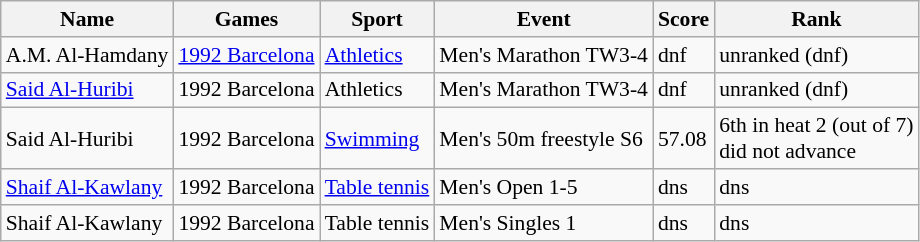<table class="wikitable sortable" style="font-size:90%">
<tr>
<th>Name</th>
<th>Games</th>
<th>Sport</th>
<th>Event</th>
<th>Score</th>
<th>Rank</th>
</tr>
<tr>
<td>A.M. Al-Hamdany</td>
<td><a href='#'>1992 Barcelona</a></td>
<td><a href='#'>Athletics</a></td>
<td>Men's Marathon TW3-4</td>
<td>dnf</td>
<td>unranked (dnf)</td>
</tr>
<tr>
<td><a href='#'>Said Al-Huribi</a></td>
<td>1992 Barcelona</td>
<td>Athletics</td>
<td>Men's Marathon TW3-4</td>
<td>dnf</td>
<td>unranked (dnf)</td>
</tr>
<tr>
<td>Said Al-Huribi</td>
<td>1992 Barcelona</td>
<td><a href='#'>Swimming</a></td>
<td>Men's 50m freestyle S6</td>
<td>57.08</td>
<td>6th in heat 2 (out of 7)<br>did not advance</td>
</tr>
<tr>
<td><a href='#'>Shaif Al-Kawlany</a></td>
<td>1992 Barcelona</td>
<td><a href='#'>Table tennis</a></td>
<td>Men's Open 1-5</td>
<td>dns</td>
<td>dns</td>
</tr>
<tr>
<td>Shaif Al-Kawlany</td>
<td>1992 Barcelona</td>
<td>Table tennis</td>
<td>Men's Singles 1</td>
<td>dns</td>
<td>dns</td>
</tr>
</table>
